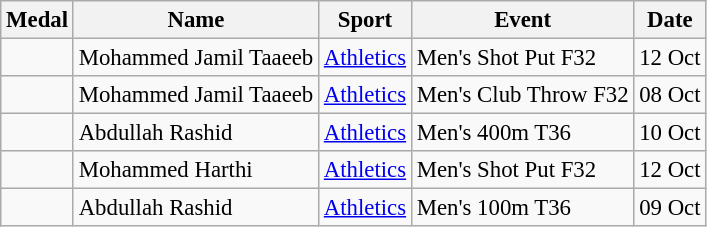<table class="wikitable sortable"  style="font-size:95%">
<tr>
<th>Medal</th>
<th>Name</th>
<th>Sport</th>
<th>Event</th>
<th>Date</th>
</tr>
<tr>
<td></td>
<td>Mohammed Jamil Taaeeb</td>
<td><a href='#'>Athletics</a></td>
<td>Men's Shot Put F32</td>
<td>12 Oct</td>
</tr>
<tr>
<td></td>
<td>Mohammed Jamil Taaeeb</td>
<td><a href='#'>Athletics</a></td>
<td>Men's Club Throw F32</td>
<td>08 Oct</td>
</tr>
<tr>
<td></td>
<td>Abdullah Rashid</td>
<td><a href='#'>Athletics</a></td>
<td>Men's 400m T36</td>
<td>10 Oct</td>
</tr>
<tr>
<td></td>
<td>Mohammed Harthi</td>
<td><a href='#'>Athletics</a></td>
<td>Men's Shot Put F32</td>
<td>12 Oct</td>
</tr>
<tr>
<td></td>
<td>Abdullah Rashid</td>
<td><a href='#'>Athletics</a></td>
<td>Men's 100m T36</td>
<td>09 Oct</td>
</tr>
</table>
